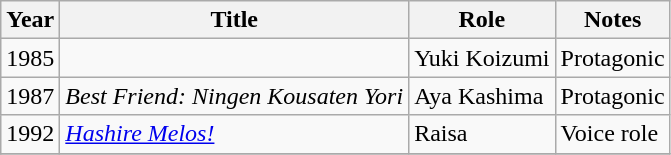<table class=wikitable>
<tr>
<th>Year</th>
<th>Title</th>
<th>Role</th>
<th>Notes</th>
</tr>
<tr>
<td>1985</td>
<td><em></em></td>
<td>Yuki Koizumi</td>
<td>Protagonic</td>
</tr>
<tr>
<td>1987</td>
<td><em>Best Friend: Ningen Kousaten Yori</em></td>
<td>Aya Kashima</td>
<td>Protagonic</td>
</tr>
<tr>
<td>1992</td>
<td><em><a href='#'>Hashire Melos!</a></em></td>
<td>Raisa</td>
<td>Voice role</td>
</tr>
<tr>
</tr>
</table>
